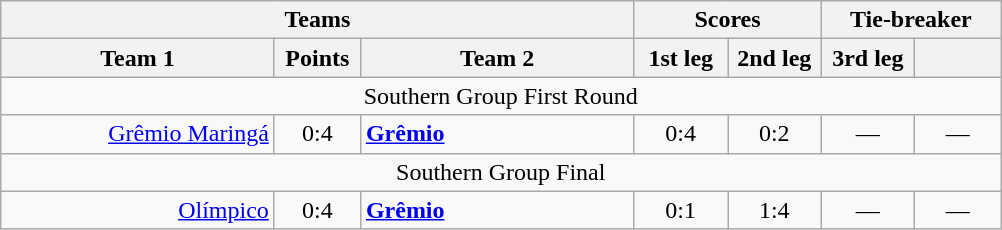<table class="wikitable" style="text-align:center;">
<tr>
<th colspan=3>Teams</th>
<th colspan=2>Scores</th>
<th colspan=2>Tie-breaker</th>
</tr>
<tr>
<th width="175">Team 1</th>
<th width="50">Points</th>
<th width="175">Team 2</th>
<th width="55">1st leg</th>
<th width="55">2nd leg</th>
<th width="55">3rd leg</th>
<th width="50"></th>
</tr>
<tr>
<td agin=center colspan="7">Southern Group First Round</td>
</tr>
<tr>
<td align=right><a href='#'>Grêmio Maringá</a> </td>
<td>0:4</td>
<td align=left> <strong><a href='#'>Grêmio</a></strong></td>
<td>0:4</td>
<td>0:2</td>
<td>—</td>
<td>—</td>
</tr>
<tr>
<td agin=center colspan="7">Southern Group Final</td>
</tr>
<tr>
<td align=right><a href='#'>Olímpico</a>  </td>
<td>0:4</td>
<td align=left> <strong><a href='#'>Grêmio</a></strong></td>
<td>0:1</td>
<td>1:4</td>
<td>—</td>
<td>—</td>
</tr>
</table>
